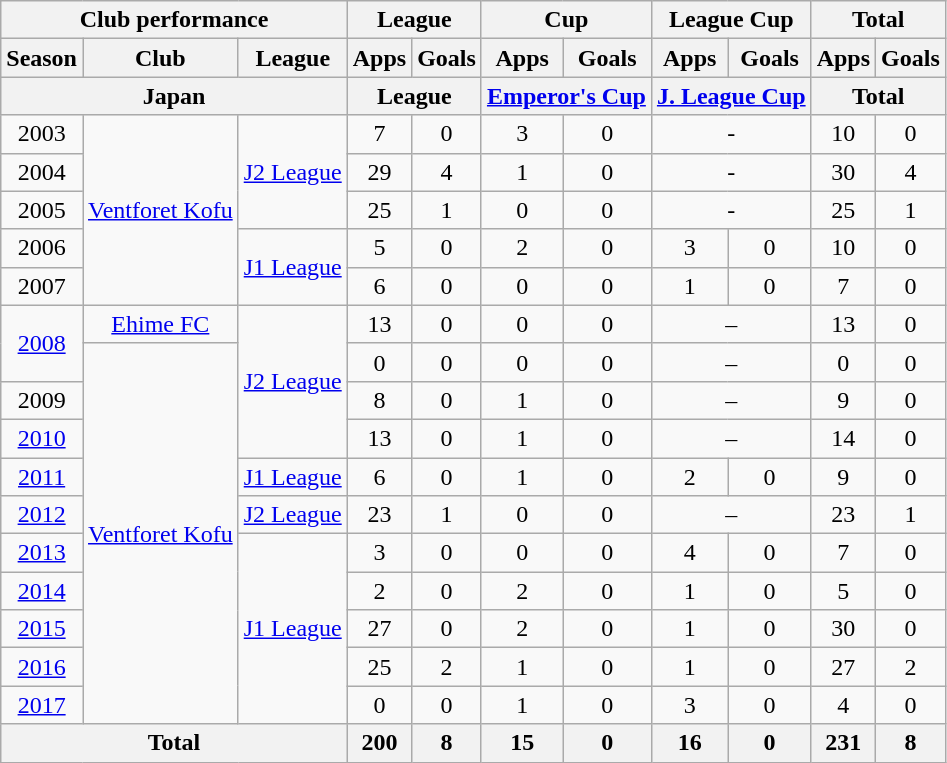<table class="wikitable" style="text-align:center;">
<tr>
<th colspan=3>Club performance</th>
<th colspan=2>League</th>
<th colspan=2>Cup</th>
<th colspan=2>League Cup</th>
<th colspan=2>Total</th>
</tr>
<tr>
<th>Season</th>
<th>Club</th>
<th>League</th>
<th>Apps</th>
<th>Goals</th>
<th>Apps</th>
<th>Goals</th>
<th>Apps</th>
<th>Goals</th>
<th>Apps</th>
<th>Goals</th>
</tr>
<tr>
<th colspan=3>Japan</th>
<th colspan=2>League</th>
<th colspan=2><a href='#'>Emperor's Cup</a></th>
<th colspan=2><a href='#'>J. League Cup</a></th>
<th colspan=2>Total</th>
</tr>
<tr>
<td>2003</td>
<td rowspan="5"><a href='#'>Ventforet Kofu</a></td>
<td rowspan="3"><a href='#'>J2 League</a></td>
<td>7</td>
<td>0</td>
<td>3</td>
<td>0</td>
<td colspan="2">-</td>
<td>10</td>
<td>0</td>
</tr>
<tr>
<td>2004</td>
<td>29</td>
<td>4</td>
<td>1</td>
<td>0</td>
<td colspan="2">-</td>
<td>30</td>
<td>4</td>
</tr>
<tr>
<td>2005</td>
<td>25</td>
<td>1</td>
<td>0</td>
<td>0</td>
<td colspan="2">-</td>
<td>25</td>
<td>1</td>
</tr>
<tr>
<td>2006</td>
<td rowspan="2"><a href='#'>J1 League</a></td>
<td>5</td>
<td>0</td>
<td>2</td>
<td>0</td>
<td>3</td>
<td>0</td>
<td>10</td>
<td>0</td>
</tr>
<tr>
<td>2007</td>
<td>6</td>
<td>0</td>
<td>0</td>
<td>0</td>
<td>1</td>
<td>0</td>
<td>7</td>
<td>0</td>
</tr>
<tr>
<td rowspan="2"><a href='#'>2008</a></td>
<td><a href='#'>Ehime FC</a></td>
<td rowspan="4"><a href='#'>J2 League</a></td>
<td>13</td>
<td>0</td>
<td>0</td>
<td>0</td>
<td colspan="2">–</td>
<td>13</td>
<td>0</td>
</tr>
<tr>
<td rowspan="10"><a href='#'>Ventforet Kofu</a></td>
<td>0</td>
<td>0</td>
<td>0</td>
<td>0</td>
<td colspan="2">–</td>
<td>0</td>
<td>0</td>
</tr>
<tr>
<td>2009</td>
<td>8</td>
<td>0</td>
<td>1</td>
<td>0</td>
<td colspan="2">–</td>
<td>9</td>
<td>0</td>
</tr>
<tr>
<td><a href='#'>2010</a></td>
<td>13</td>
<td>0</td>
<td>1</td>
<td>0</td>
<td colspan="2">–</td>
<td>14</td>
<td>0</td>
</tr>
<tr>
<td><a href='#'>2011</a></td>
<td><a href='#'>J1 League</a></td>
<td>6</td>
<td>0</td>
<td>1</td>
<td>0</td>
<td>2</td>
<td>0</td>
<td>9</td>
<td>0</td>
</tr>
<tr>
<td><a href='#'>2012</a></td>
<td><a href='#'>J2 League</a></td>
<td>23</td>
<td>1</td>
<td>0</td>
<td>0</td>
<td colspan="2">–</td>
<td>23</td>
<td>1</td>
</tr>
<tr>
<td><a href='#'>2013</a></td>
<td rowspan="5"><a href='#'>J1 League</a></td>
<td>3</td>
<td>0</td>
<td>0</td>
<td>0</td>
<td>4</td>
<td>0</td>
<td>7</td>
<td>0</td>
</tr>
<tr>
<td><a href='#'>2014</a></td>
<td>2</td>
<td>0</td>
<td>2</td>
<td>0</td>
<td>1</td>
<td>0</td>
<td>5</td>
<td>0</td>
</tr>
<tr>
<td><a href='#'>2015</a></td>
<td>27</td>
<td>0</td>
<td>2</td>
<td>0</td>
<td>1</td>
<td>0</td>
<td>30</td>
<td>0</td>
</tr>
<tr>
<td><a href='#'>2016</a></td>
<td>25</td>
<td>2</td>
<td>1</td>
<td>0</td>
<td>1</td>
<td>0</td>
<td>27</td>
<td>2</td>
</tr>
<tr>
<td><a href='#'>2017</a></td>
<td>0</td>
<td>0</td>
<td>1</td>
<td>0</td>
<td>3</td>
<td>0</td>
<td>4</td>
<td>0</td>
</tr>
<tr>
<th colspan=3>Total</th>
<th>200</th>
<th>8</th>
<th>15</th>
<th>0</th>
<th>16</th>
<th>0</th>
<th>231</th>
<th>8</th>
</tr>
</table>
